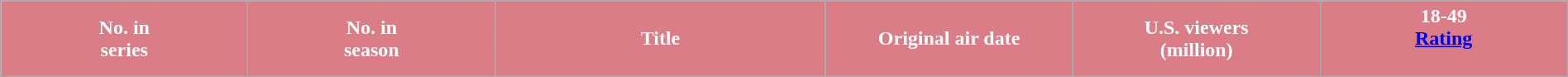<table class="wikitable plainrowheaders" style="width:100%; margin:auto;">
<tr>
</tr>
<tr style="color:white">
<th scope="col" style="background-color: #db7d86; width:12em;">No. in<br>series</th>
<th scope="col" style="background-color: #db7d86; width:12em;">No. in<br>season</th>
<th scope="col" style="background-color: #db7d86;">Title</th>
<th scope="col" style="background-color: #db7d86; width:12em;">Original air date</th>
<th scope="col" style="background-color: #db7d86; width:12em;">U.S. viewers<br>(million)</th>
<th scope="col" style="background-color: #db7d86; width:12em;">18-49<br><a href='#'>Rating</a><br> 
  
 
 
 
 
 
<br>  
  
  
      </th>
</tr>
</table>
